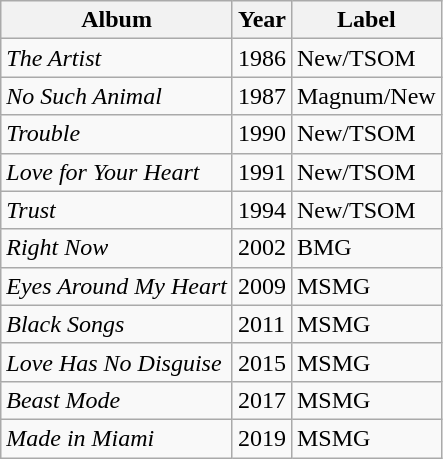<table class="wikitable">
<tr>
<th>Album</th>
<th>Year</th>
<th>Label</th>
</tr>
<tr>
<td><em>The Artist</em></td>
<td>1986</td>
<td>New/TSOM</td>
</tr>
<tr>
<td><em>No Such Animal</em></td>
<td>1987</td>
<td>Magnum/New</td>
</tr>
<tr>
<td><em>Trouble</em></td>
<td>1990</td>
<td>New/TSOM</td>
</tr>
<tr>
<td><em>Love for Your Heart</em></td>
<td>1991</td>
<td>New/TSOM</td>
</tr>
<tr>
<td><em>Trust</em></td>
<td>1994</td>
<td>New/TSOM</td>
</tr>
<tr>
<td><em>Right Now</em></td>
<td>2002</td>
<td>BMG</td>
</tr>
<tr>
<td><em>Eyes Around My Heart</em></td>
<td>2009</td>
<td>MSMG</td>
</tr>
<tr>
<td><em>Black Songs</em></td>
<td>2011</td>
<td>MSMG</td>
</tr>
<tr>
<td><em>Love Has No Disguise</em></td>
<td>2015</td>
<td>MSMG</td>
</tr>
<tr>
<td><em>Beast Mode</em></td>
<td>2017</td>
<td>MSMG</td>
</tr>
<tr>
<td><em>Made in Miami</em></td>
<td>2019</td>
<td>MSMG</td>
</tr>
</table>
